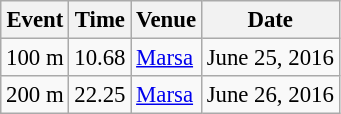<table class="wikitable" style="border-collapse: collapse; font-size: 95%;">
<tr>
<th scope=col>Event</th>
<th scope=col>Time</th>
<th scope=col>Venue</th>
<th scope=col>Date</th>
</tr>
<tr>
<td>100 m</td>
<td>10.68</td>
<td><a href='#'>Marsa</a></td>
<td>June 25, 2016</td>
</tr>
<tr>
<td>200 m</td>
<td>22.25</td>
<td><a href='#'>Marsa</a></td>
<td>June 26, 2016</td>
</tr>
</table>
